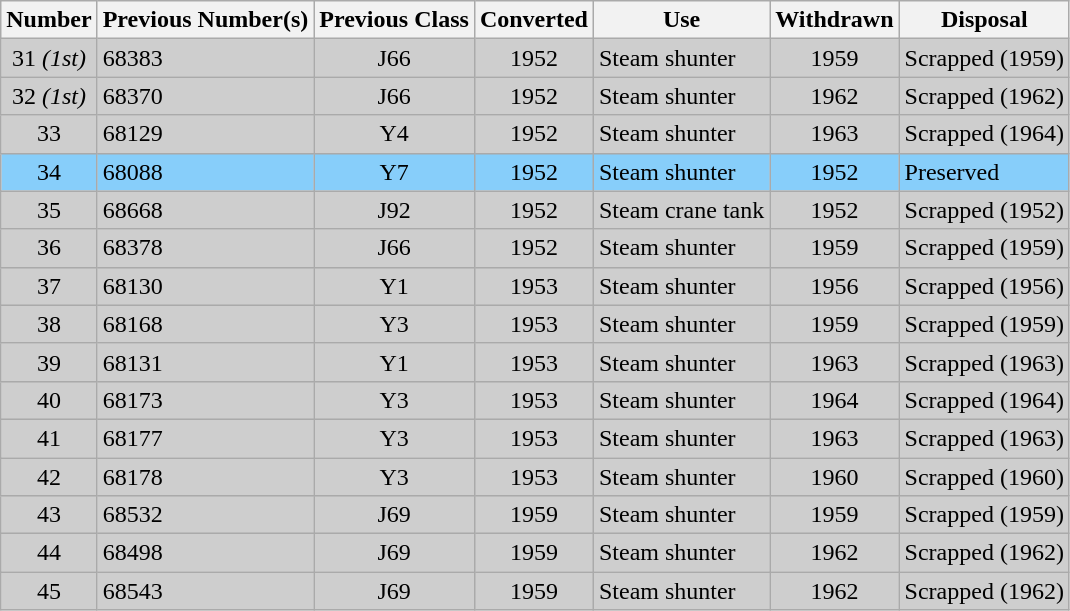<table class="wikitable">
<tr>
<th>Number</th>
<th align=left>Previous Number(s)</th>
<th>Previous Class</th>
<th>Converted</th>
<th align=left>Use</th>
<th>Withdrawn</th>
<th align=left>Disposal</th>
</tr>
<tr>
<td style="background-color:#CECECE" align=center>31 <em>(1st)</em></td>
<td style="background-color:#CECECE">68383</td>
<td style="background-color:#CECECE" align=center>J66</td>
<td style="background-color:#CECECE" align=center>1952</td>
<td style="background-color:#CECECE">Steam shunter</td>
<td style="background-color:#CECECE" align=center>1959</td>
<td style="background-color:#CECECE">Scrapped (1959)</td>
</tr>
<tr>
<td style="background-color:#CECECE" align=center>32 <em>(1st)</em></td>
<td style="background-color:#CECECE">68370</td>
<td style="background-color:#CECECE" align=center>J66</td>
<td style="background-color:#CECECE" align=center>1952</td>
<td style="background-color:#CECECE">Steam shunter</td>
<td style="background-color:#CECECE" align=center>1962</td>
<td style="background-color:#CECECE">Scrapped (1962)</td>
</tr>
<tr>
<td style="background-color:#CECECE" align=center>33</td>
<td style="background-color:#CECECE">68129</td>
<td style="background-color:#CECECE" align=center>Y4</td>
<td style="background-color:#CECECE" align=center>1952</td>
<td style="background-color:#CECECE">Steam shunter</td>
<td style="background-color:#CECECE" align=center>1963</td>
<td style="background-color:#CECECE">Scrapped (1964)</td>
</tr>
<tr>
<td style="background-color:#87CEFA" align=center>34</td>
<td style="background-color:#87CEFA">68088</td>
<td style="background-color:#87CEFA" align=center>Y7</td>
<td style="background-color:#87CEFA" align=center>1952</td>
<td style="background-color:#87CEFA">Steam shunter</td>
<td style="background-color:#87CEFA" align=center>1952</td>
<td style="background-color:#87CEFA">Preserved</td>
</tr>
<tr>
<td style="background-color:#CECECE" align=center>35</td>
<td style="background-color:#CECECE">68668</td>
<td style="background-color:#CECECE" align=center>J92</td>
<td style="background-color:#CECECE" align=center>1952</td>
<td style="background-color:#CECECE">Steam crane tank</td>
<td style="background-color:#CECECE" align=center>1952</td>
<td style="background-color:#CECECE">Scrapped (1952)</td>
</tr>
<tr>
<td style="background-color:#CECECE" align=center>36</td>
<td style="background-color:#CECECE">68378</td>
<td style="background-color:#CECECE" align=center>J66</td>
<td style="background-color:#CECECE" align=center>1952</td>
<td style="background-color:#CECECE">Steam shunter</td>
<td style="background-color:#CECECE" align=center>1959</td>
<td style="background-color:#CECECE">Scrapped (1959)</td>
</tr>
<tr>
<td style="background-color:#CECECE" align=center>37</td>
<td style="background-color:#CECECE">68130</td>
<td style="background-color:#CECECE" align=center>Y1</td>
<td style="background-color:#CECECE" align=center>1953</td>
<td style="background-color:#CECECE">Steam shunter</td>
<td style="background-color:#CECECE" align=center>1956</td>
<td style="background-color:#CECECE">Scrapped (1956)</td>
</tr>
<tr>
<td style="background-color:#CECECE" align=center>38</td>
<td style="background-color:#CECECE">68168</td>
<td style="background-color:#CECECE" align=center>Y3</td>
<td style="background-color:#CECECE" align=center>1953</td>
<td style="background-color:#CECECE">Steam shunter</td>
<td style="background-color:#CECECE" align=center>1959</td>
<td style="background-color:#CECECE">Scrapped (1959)</td>
</tr>
<tr>
<td style="background-color:#CECECE" align=center>39</td>
<td style="background-color:#CECECE">68131</td>
<td style="background-color:#CECECE" align=center>Y1</td>
<td style="background-color:#CECECE" align=center>1953</td>
<td style="background-color:#CECECE">Steam shunter</td>
<td style="background-color:#CECECE" align=center>1963</td>
<td style="background-color:#CECECE">Scrapped (1963)</td>
</tr>
<tr>
<td style="background-color:#CECECE" align=center>40</td>
<td style="background-color:#CECECE">68173</td>
<td style="background-color:#CECECE" align=center>Y3</td>
<td style="background-color:#CECECE" align=center>1953</td>
<td style="background-color:#CECECE">Steam shunter</td>
<td style="background-color:#CECECE" align=center>1964</td>
<td style="background-color:#CECECE">Scrapped (1964)</td>
</tr>
<tr>
<td style="background-color:#CECECE" align=center>41</td>
<td style="background-color:#CECECE">68177</td>
<td style="background-color:#CECECE" align=center>Y3</td>
<td style="background-color:#CECECE" align=center>1953</td>
<td style="background-color:#CECECE">Steam shunter</td>
<td style="background-color:#CECECE" align=center>1963</td>
<td style="background-color:#CECECE">Scrapped (1963)</td>
</tr>
<tr>
<td style="background-color:#CECECE" align=center>42</td>
<td style="background-color:#CECECE">68178</td>
<td style="background-color:#CECECE" align=center>Y3</td>
<td style="background-color:#CECECE" align=center>1953</td>
<td style="background-color:#CECECE">Steam shunter</td>
<td style="background-color:#CECECE" align=center>1960</td>
<td style="background-color:#CECECE">Scrapped (1960)</td>
</tr>
<tr>
<td style="background-color:#CECECE" align=center>43</td>
<td style="background-color:#CECECE">68532</td>
<td style="background-color:#CECECE" align=center>J69</td>
<td style="background-color:#CECECE" align=center>1959</td>
<td style="background-color:#CECECE">Steam shunter</td>
<td style="background-color:#CECECE" align=center>1959</td>
<td style="background-color:#CECECE">Scrapped (1959)</td>
</tr>
<tr>
<td style="background-color:#CECECE" align=center>44</td>
<td style="background-color:#CECECE">68498</td>
<td style="background-color:#CECECE" align=center>J69</td>
<td style="background-color:#CECECE" align=center>1959</td>
<td style="background-color:#CECECE">Steam shunter</td>
<td style="background-color:#CECECE" align=center>1962</td>
<td style="background-color:#CECECE">Scrapped (1962)</td>
</tr>
<tr>
<td style="background-color:#CECECE" align=center>45</td>
<td style="background-color:#CECECE">68543</td>
<td style="background-color:#CECECE" align=center>J69</td>
<td style="background-color:#CECECE" align=center>1959</td>
<td style="background-color:#CECECE">Steam shunter</td>
<td style="background-color:#CECECE" align=center>1962</td>
<td style="background-color:#CECECE">Scrapped (1962)</td>
</tr>
</table>
